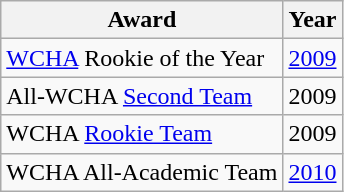<table class="wikitable">
<tr>
<th>Award</th>
<th>Year</th>
</tr>
<tr>
<td><a href='#'>WCHA</a> Rookie of the Year</td>
<td><a href='#'>2009</a></td>
</tr>
<tr>
<td>All-WCHA <a href='#'>Second Team</a></td>
<td>2009</td>
</tr>
<tr>
<td>WCHA <a href='#'>Rookie Team</a></td>
<td>2009</td>
</tr>
<tr>
<td>WCHA All-Academic Team</td>
<td><a href='#'>2010</a></td>
</tr>
</table>
